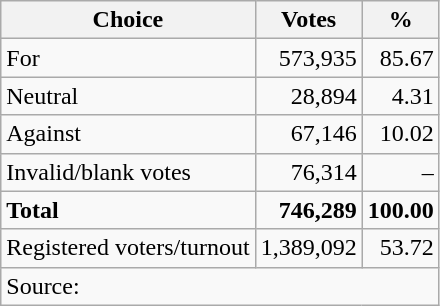<table class=wikitable style=text-align:right>
<tr>
<th>Choice</th>
<th>Votes</th>
<th>%</th>
</tr>
<tr>
<td align=left>For</td>
<td>573,935</td>
<td>85.67</td>
</tr>
<tr>
<td align=left>Neutral</td>
<td>28,894</td>
<td>4.31</td>
</tr>
<tr>
<td align=left>Against</td>
<td>67,146</td>
<td>10.02</td>
</tr>
<tr>
<td align=left>Invalid/blank votes</td>
<td>76,314</td>
<td>–</td>
</tr>
<tr>
<td align=left><strong>Total</strong></td>
<td><strong>746,289</strong></td>
<td><strong>100.00</strong></td>
</tr>
<tr>
<td align=left>Registered voters/turnout</td>
<td>1,389,092</td>
<td>53.72</td>
</tr>
<tr>
<td align=left colspan=3>Source: </td>
</tr>
</table>
